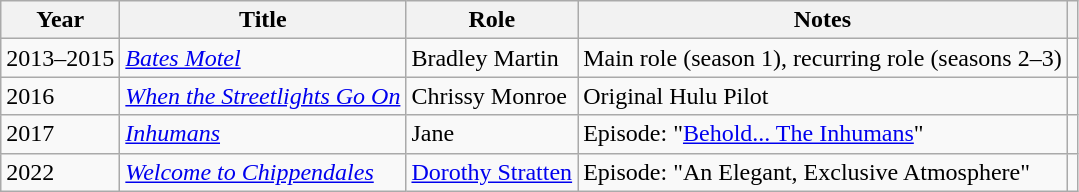<table class="wikitable sortable">
<tr>
<th scope="col">Year</th>
<th scope="col">Title</th>
<th scope="col">Role</th>
<th scope="col" class="unsortable">Notes</th>
<th class="unsortable" scope="col"></th>
</tr>
<tr>
<td>2013–2015</td>
<td><em><a href='#'>Bates Motel</a></em></td>
<td>Bradley Martin</td>
<td>Main role (season 1), recurring role (seasons 2–3)</td>
<td style="text-align:center;"></td>
</tr>
<tr>
<td>2016</td>
<td><em><a href='#'>When the Streetlights Go On</a></em></td>
<td>Chrissy Monroe</td>
<td>Original Hulu Pilot</td>
<td style="text-align:center;"></td>
</tr>
<tr>
<td>2017</td>
<td><em><a href='#'>Inhumans</a></em></td>
<td>Jane</td>
<td>Episode: "<a href='#'>Behold... The Inhumans</a>"</td>
<td style="text-align:center;"></td>
</tr>
<tr>
<td>2022</td>
<td><em><a href='#'>Welcome to Chippendales</a></em></td>
<td><a href='#'>Dorothy Stratten</a></td>
<td>Episode: "An Elegant, Exclusive Atmosphere"</td>
<td style="text-align:center;"></td>
</tr>
</table>
